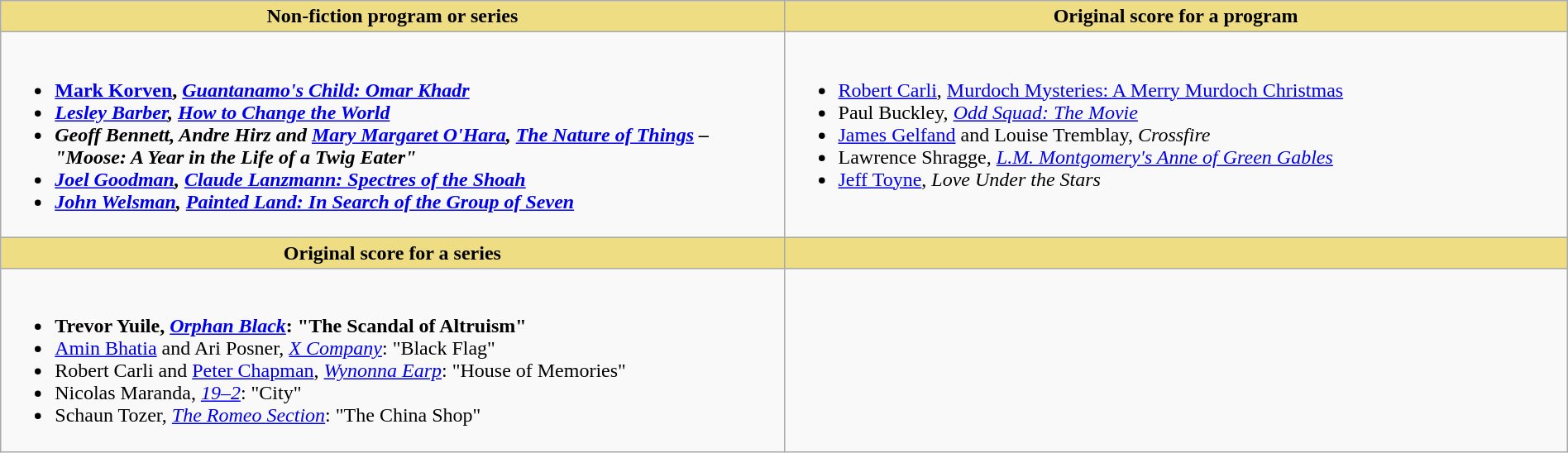<table class=wikitable width="100%">
<tr>
<th style="background:#EEDD82; width:50%">Non-fiction program or series</th>
<th style="background:#EEDD82; width:50%">Original score for a program</th>
</tr>
<tr>
<td valign="top"><br><ul><li> <strong><a href='#'>Mark Korven</a>, <em><a href='#'>Guantanamo's Child: Omar Khadr</a><strong><em></li><li><a href='#'>Lesley Barber</a>, </em><a href='#'>How to Change the World</a><em></li><li>Geoff Bennett, Andre Hirz and <a href='#'>Mary Margaret O'Hara</a>, </em><a href='#'>The Nature of Things</a><em> – "Moose: A Year in the Life of a Twig Eater"</li><li><a href='#'>Joel Goodman</a>, </em><a href='#'>Claude Lanzmann: Spectres of the Shoah</a><em></li><li><a href='#'>John Welsman</a>, </em><a href='#'>Painted Land: In Search of the Group of Seven</a><em></li></ul></td>
<td valign="top"><br><ul><li> </strong><a href='#'>Robert Carli</a>, </em><a href='#'>Murdoch Mysteries: A Merry Murdoch Christmas</a></em></strong></li><li>Paul Buckley, <em><a href='#'>Odd Squad: The Movie</a></em></li><li><a href='#'>James Gelfand</a> and Louise Tremblay, <em>Crossfire</em></li><li>Lawrence Shragge, <em><a href='#'>L.M. Montgomery's Anne of Green Gables</a></em></li><li><a href='#'>Jeff Toyne</a>, <em>Love Under the Stars</em></li></ul></td>
</tr>
<tr>
<th style="background:#EEDD82; width:50%">Original score for a series</th>
<th style="background:#EEDD82; width:50%"></th>
</tr>
<tr>
<td valign="top"><br><ul><li> <strong>Trevor Yuile, <em><a href='#'>Orphan Black</a></em>: "The Scandal of Altruism"</strong></li><li><a href='#'>Amin Bhatia</a> and Ari Posner, <em><a href='#'>X Company</a></em>: "Black Flag"</li><li>Robert Carli and <a href='#'>Peter Chapman</a>, <em><a href='#'>Wynonna Earp</a></em>: "House of Memories"</li><li>Nicolas Maranda, <em><a href='#'>19–2</a></em>: "City"</li><li>Schaun Tozer, <em><a href='#'>The Romeo Section</a></em>: "The China Shop"</li></ul></td>
</tr>
</table>
